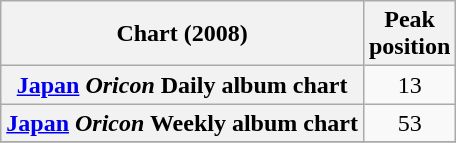<table class="wikitable plainrowheaders">
<tr>
<th>Chart (2008)</th>
<th>Peak<br>position</th>
</tr>
<tr>
<th scope="row"><a href='#'>Japan</a> <em>Oricon</em> Daily album chart</th>
<td align="center">13</td>
</tr>
<tr>
<th scope="row"><a href='#'>Japan</a> <em>Oricon</em> Weekly album chart</th>
<td align="center">53</td>
</tr>
<tr>
</tr>
</table>
